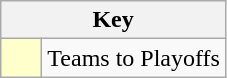<table class="wikitable" style="text-align: center;">
<tr>
<th colspan=2>Key</th>
</tr>
<tr>
<td style="background:#ffffcc; width:20px;"></td>
<td align=left>Teams to Playoffs</td>
</tr>
</table>
